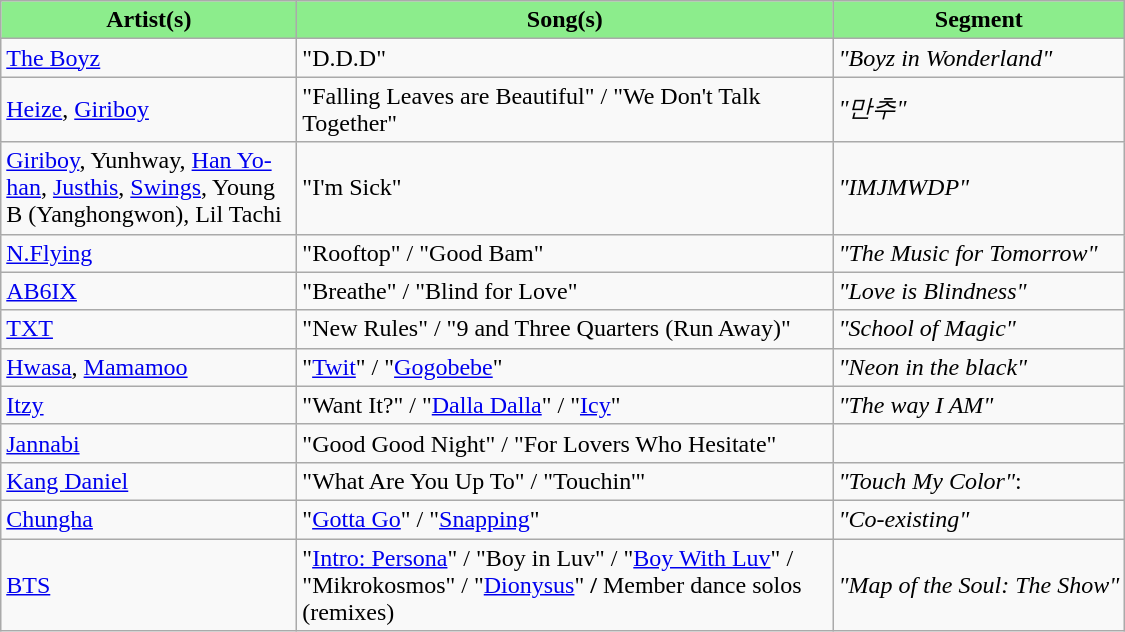<table class="wikitable">
<tr>
<th style="background:#8ced8c"; width="190">Artist(s)</th>
<th style="background:#8ced8c"; width="350">Song(s)</th>
<th style="background:#8ced8c";>Segment</th>
</tr>
<tr>
<td><a href='#'>The Boyz</a></td>
<td>"D.D.D"</td>
<td><em>"Boyz in Wonderland"</em></td>
</tr>
<tr>
<td><a href='#'>Heize</a>, <a href='#'>Giriboy</a></td>
<td>"Falling Leaves are Beautiful" / "We Don't Talk Together"</td>
<td><em>"만추"</em></td>
</tr>
<tr>
<td><a href='#'>Giriboy</a>, Yunhway, <a href='#'>Han Yo-han</a>, <a href='#'>Justhis</a>, <a href='#'>Swings</a>, Young B (Yanghongwon), Lil Tachi</td>
<td>"I'm Sick"</td>
<td><em>"IMJMWDP"</em></td>
</tr>
<tr>
<td><a href='#'>N.Flying</a></td>
<td>"Rooftop" / "Good Bam"</td>
<td><em>"The Music for Tomorrow"</em></td>
</tr>
<tr>
<td><a href='#'>AB6IX</a></td>
<td>"Breathe" / "Blind for Love"</td>
<td><em>"Love is Blindness"</em></td>
</tr>
<tr>
<td><a href='#'>TXT</a></td>
<td>"New Rules" / "9 and Three Quarters (Run Away)"</td>
<td><em>"School of Magic"</em></td>
</tr>
<tr>
<td><a href='#'>Hwasa</a>, <a href='#'>Mamamoo</a></td>
<td>"<a href='#'>Twit</a>" / "<a href='#'>Gogobebe</a>"</td>
<td><em>"Neon in the black"</em></td>
</tr>
<tr>
<td><a href='#'>Itzy</a></td>
<td>"Want It?" / "<a href='#'>Dalla Dalla</a>" / "<a href='#'>Icy</a>"</td>
<td><em>"The way I AM"</em></td>
</tr>
<tr>
<td><a href='#'>Jannabi</a></td>
<td>"Good Good Night" / "For Lovers Who Hesitate"</td>
<td></td>
</tr>
<tr>
<td><a href='#'>Kang Daniel</a></td>
<td>"What Are You Up To" /  "Touchin'"</td>
<td><em>"Touch My Color"</em>:</td>
</tr>
<tr>
<td><a href='#'>Chungha</a></td>
<td>"<a href='#'>Gotta Go</a>" / "<a href='#'>Snapping</a>"</td>
<td><em>"Co-existing"</em></td>
</tr>
<tr>
<td><a href='#'>BTS</a></td>
<td>"<a href='#'>Intro: Persona</a>" / "Boy in Luv" / "<a href='#'>Boy With Luv</a>" / "Mikrokosmos" / "<a href='#'>Dionysus</a>"  <strong>/</strong> Member dance solos (remixes)</td>
<td><em>"Map of the Soul: The Show"</em></td>
</tr>
</table>
